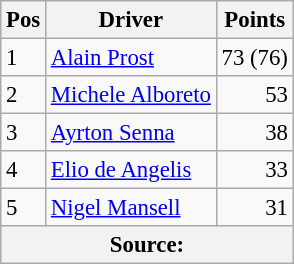<table class="wikitable" style="font-size: 95%;">
<tr>
<th>Pos</th>
<th>Driver</th>
<th>Points</th>
</tr>
<tr>
<td>1</td>
<td> <a href='#'>Alain Prost</a></td>
<td align="right">73 (76)</td>
</tr>
<tr>
<td>2</td>
<td> <a href='#'>Michele Alboreto</a></td>
<td align="right">53</td>
</tr>
<tr>
<td>3</td>
<td> <a href='#'>Ayrton Senna</a></td>
<td align="right">38</td>
</tr>
<tr>
<td>4</td>
<td> <a href='#'>Elio de Angelis</a></td>
<td align="right">33</td>
</tr>
<tr>
<td>5</td>
<td> <a href='#'>Nigel Mansell</a></td>
<td align="right">31</td>
</tr>
<tr>
<th colspan=4>Source:</th>
</tr>
</table>
